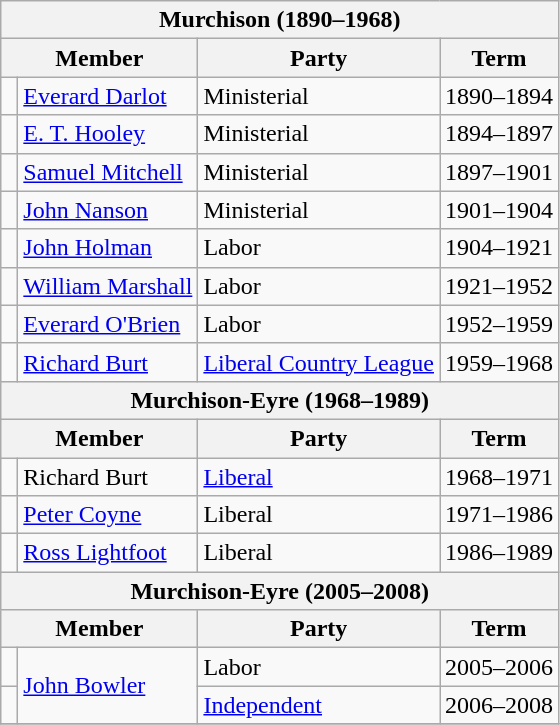<table class="wikitable">
<tr>
<th colspan="4">Murchison (1890–1968)</th>
</tr>
<tr>
<th colspan="2">Member</th>
<th>Party</th>
<th>Term</th>
</tr>
<tr>
<td> </td>
<td><a href='#'>Everard Darlot</a></td>
<td>Ministerial</td>
<td>1890–1894</td>
</tr>
<tr>
<td> </td>
<td><a href='#'>E. T. Hooley</a></td>
<td>Ministerial</td>
<td>1894–1897</td>
</tr>
<tr>
<td> </td>
<td><a href='#'>Samuel Mitchell</a></td>
<td>Ministerial</td>
<td>1897–1901</td>
</tr>
<tr>
<td> </td>
<td><a href='#'>John Nanson</a></td>
<td>Ministerial</td>
<td>1901–1904</td>
</tr>
<tr>
<td> </td>
<td><a href='#'>John Holman</a></td>
<td>Labor</td>
<td>1904–1921</td>
</tr>
<tr>
<td> </td>
<td><a href='#'>William Marshall</a></td>
<td>Labor</td>
<td>1921–1952</td>
</tr>
<tr>
<td> </td>
<td><a href='#'>Everard O'Brien</a></td>
<td>Labor</td>
<td>1952–1959</td>
</tr>
<tr>
<td> </td>
<td><a href='#'>Richard Burt</a></td>
<td><a href='#'>Liberal Country League</a></td>
<td>1959–1968</td>
</tr>
<tr>
<th colspan="4">Murchison-Eyre (1968–1989)</th>
</tr>
<tr>
<th colspan="2">Member</th>
<th>Party</th>
<th>Term</th>
</tr>
<tr>
<td> </td>
<td>Richard Burt</td>
<td><a href='#'>Liberal</a></td>
<td>1968–1971</td>
</tr>
<tr>
<td> </td>
<td><a href='#'>Peter Coyne</a></td>
<td>Liberal</td>
<td>1971–1986</td>
</tr>
<tr>
<td> </td>
<td><a href='#'>Ross Lightfoot</a></td>
<td>Liberal</td>
<td>1986–1989</td>
</tr>
<tr>
<th colspan="4">Murchison-Eyre (2005–2008)</th>
</tr>
<tr>
<th colspan="2">Member</th>
<th>Party</th>
<th>Term</th>
</tr>
<tr>
<td> </td>
<td rowspan="2"><a href='#'>John Bowler</a></td>
<td>Labor</td>
<td>2005–2006</td>
</tr>
<tr>
<td> </td>
<td><a href='#'>Independent</a></td>
<td>2006–2008</td>
</tr>
<tr>
</tr>
</table>
